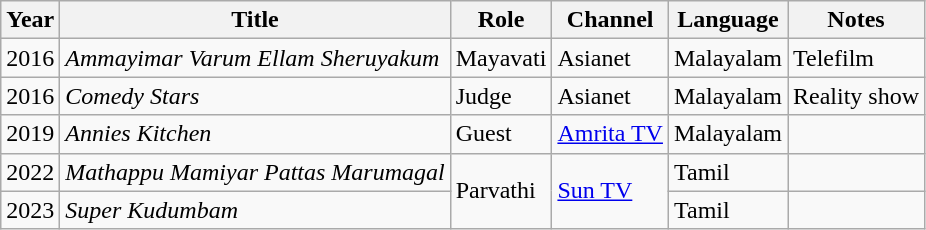<table class="wikitable sortable" style="text-align:left;">
<tr>
<th>Year</th>
<th>Title</th>
<th>Role</th>
<th>Channel</th>
<th>Language</th>
<th>Notes</th>
</tr>
<tr>
<td>2016</td>
<td><em>Ammayimar Varum Ellam Sheruyakum</em></td>
<td>Mayavati</td>
<td>Asianet</td>
<td>Malayalam</td>
<td>Telefilm</td>
</tr>
<tr>
<td>2016</td>
<td><em>Comedy Stars</em></td>
<td>Judge</td>
<td>Asianet</td>
<td>Malayalam</td>
<td>Reality show</td>
</tr>
<tr>
<td>2019</td>
<td><em>Annies Kitchen</em></td>
<td>Guest</td>
<td><a href='#'>Amrita TV</a></td>
<td>Malayalam</td>
<td></td>
</tr>
<tr>
<td>2022</td>
<td><em>Mathappu Mamiyar Pattas Marumagal</em></td>
<td rowspan=2>Parvathi</td>
<td rowspan=2><a href='#'>Sun TV</a></td>
<td>Tamil</td>
<td></td>
</tr>
<tr>
<td>2023</td>
<td><em>Super Kudumbam</em></td>
<td>Tamil</td>
<td></td>
</tr>
</table>
